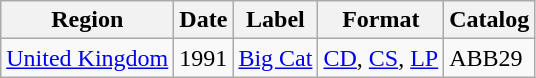<table class="wikitable">
<tr>
<th>Region</th>
<th>Date</th>
<th>Label</th>
<th>Format</th>
<th>Catalog</th>
</tr>
<tr>
<td><a href='#'>United Kingdom</a></td>
<td>1991</td>
<td><a href='#'>Big Cat</a></td>
<td><a href='#'>CD</a>, <a href='#'>CS</a>, <a href='#'>LP</a></td>
<td>ABB29</td>
</tr>
</table>
